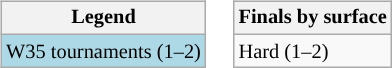<table>
<tr valign=top>
<td><br><table class="wikitable" style="font-size:85%;">
<tr>
<th>Legend</th>
</tr>
<tr style="background:lightblue;">
<td>W35 tournaments (1–2)</td>
</tr>
</table>
</td>
<td><br><table class="wikitable" style=font-size:85%>
<tr>
<th>Finals by surface</th>
</tr>
<tr>
<td>Hard (1–2)</td>
</tr>
</table>
</td>
</tr>
</table>
